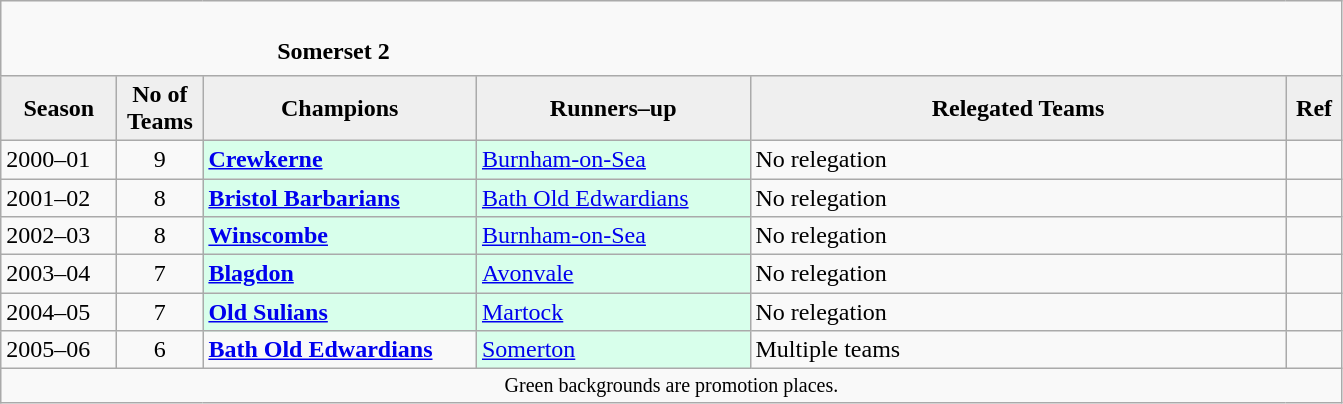<table class="wikitable" style="text-align: left;">
<tr>
<td colspan="11" cellpadding="0" cellspacing="0"><br><table border="0" style="width:100%;" cellpadding="0" cellspacing="0">
<tr>
<td style="width:20%; border:0;"></td>
<td style="border:0;"><strong>Somerset 2</strong></td>
<td style="width:20%; border:0;"></td>
</tr>
</table>
</td>
</tr>
<tr>
<th style="background:#efefef; width:70px;">Season</th>
<th style="background:#efefef; width:50px;">No of Teams</th>
<th style="background:#efefef; width:175px;">Champions</th>
<th style="background:#efefef; width:175px;">Runners–up</th>
<th style="background:#efefef; width:350px;">Relegated Teams</th>
<th style="background:#efefef; width:30px;">Ref</th>
</tr>
<tr align=left>
<td>2000–01</td>
<td style="text-align: center;">9</td>
<td style="background:#d8ffeb;"><strong><a href='#'>Crewkerne</a></strong></td>
<td style="background:#d8ffeb;"><a href='#'>Burnham-on-Sea</a></td>
<td>No relegation</td>
<td></td>
</tr>
<tr>
<td>2001–02</td>
<td style="text-align: center;">8</td>
<td style="background:#d8ffeb;"><strong><a href='#'>Bristol Barbarians</a></strong></td>
<td style="background:#d8ffeb;"><a href='#'>Bath Old Edwardians</a></td>
<td>No relegation</td>
<td></td>
</tr>
<tr>
<td>2002–03</td>
<td style="text-align: center;">8</td>
<td style="background:#d8ffeb;"><strong><a href='#'>Winscombe</a></strong></td>
<td style="background:#d8ffeb;"><a href='#'>Burnham-on-Sea</a></td>
<td>No relegation</td>
<td></td>
</tr>
<tr>
<td>2003–04</td>
<td style="text-align: center;">7</td>
<td style="background:#d8ffeb;"><strong><a href='#'>Blagdon</a></strong></td>
<td style="background:#d8ffeb;"><a href='#'>Avonvale</a></td>
<td>No relegation</td>
<td></td>
</tr>
<tr>
<td>2004–05</td>
<td style="text-align: center;">7</td>
<td style="background:#d8ffeb;"><strong><a href='#'>Old Sulians</a></strong></td>
<td style="background:#d8ffeb;"><a href='#'>Martock</a></td>
<td>No relegation</td>
<td></td>
</tr>
<tr>
<td>2005–06</td>
<td style="text-align: center;">6</td>
<td><strong><a href='#'>Bath Old Edwardians</a></strong></td>
<td style="background:#d8ffeb;"><a href='#'>Somerton</a></td>
<td>Multiple teams</td>
<td></td>
</tr>
<tr>
<td colspan="15"  style="border:0; font-size:smaller; text-align:center;">Green backgrounds are promotion places.</td>
</tr>
</table>
